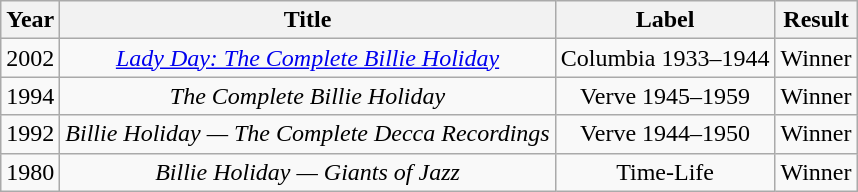<table class=wikitable>
<tr>
<th>Year</th>
<th>Title</th>
<th>Label</th>
<th>Result</th>
</tr>
<tr align=center>
<td>2002</td>
<td><em><a href='#'>Lady Day: The Complete Billie Holiday</a></em></td>
<td>Columbia 1933–1944</td>
<td>Winner</td>
</tr>
<tr align=center>
<td>1994</td>
<td><em>The Complete Billie Holiday</em></td>
<td>Verve 1945–1959</td>
<td>Winner</td>
</tr>
<tr align=center>
<td>1992</td>
<td><em>Billie Holiday — The Complete Decca Recordings</em></td>
<td>Verve 1944–1950</td>
<td>Winner</td>
</tr>
<tr align=center>
<td>1980</td>
<td><em>Billie Holiday — Giants of Jazz</em></td>
<td>Time-Life</td>
<td>Winner</td>
</tr>
</table>
